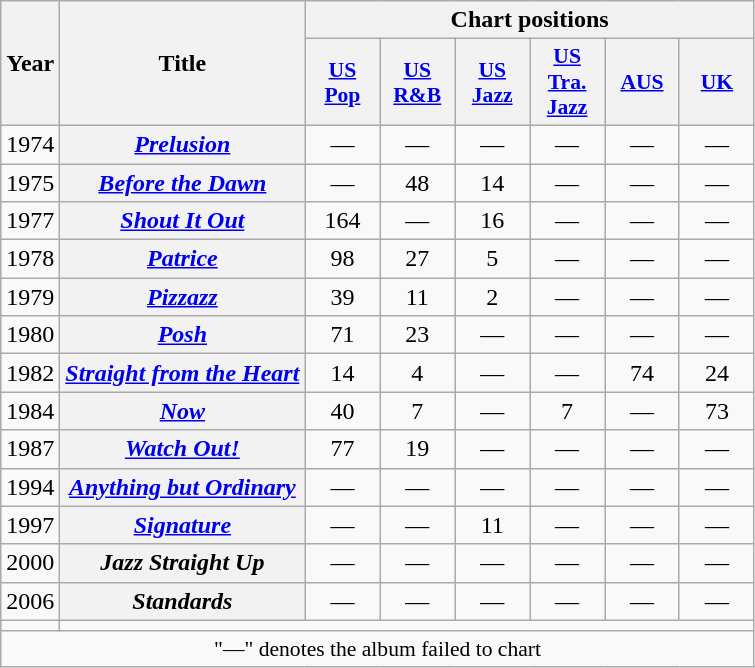<table class="wikitable plainrowheaders">
<tr>
<th scope="col" rowspan="2">Year</th>
<th scope="col" rowspan="2">Title</th>
<th scope="colgroup" colspan="6">Chart positions</th>
</tr>
<tr>
<th scope="col" style="width:3em;font-size:90%"><a href='#'>US Pop</a><br></th>
<th scope="col" style="width:3em;font-size:90%"><a href='#'>US R&B</a><br></th>
<th scope="col" style="width:3em;font-size:90%"><a href='#'>US Jazz</a><br></th>
<th scope="col" style="width:3em;font-size:90%"><a href='#'>US Tra. Jazz</a><br></th>
<th scope="col" style="width:3em;font-size:90%"><a href='#'>AUS</a><br></th>
<th scope="col" style="width:3em;font-size:90%"><a href='#'>UK</a><br></th>
</tr>
<tr>
<td>1974</td>
<th scope="row"><em><a href='#'>Prelusion</a></em></th>
<td style="text-align:center;">—</td>
<td style="text-align:center;">—</td>
<td style="text-align:center;">—</td>
<td style="text-align:center;">—</td>
<td style="text-align:center;">—</td>
<td style="text-align:center;">—</td>
</tr>
<tr>
<td>1975</td>
<th scope="row"><em><a href='#'>Before the Dawn</a></em></th>
<td style="text-align:center;">—</td>
<td style="text-align:center;">48</td>
<td style="text-align:center;">14</td>
<td style="text-align:center;">—</td>
<td style="text-align:center;">—</td>
<td style="text-align:center;">—</td>
</tr>
<tr>
<td>1977</td>
<th scope="row"><em><a href='#'>Shout It Out</a></em></th>
<td style="text-align:center;">164</td>
<td style="text-align:center;">—</td>
<td style="text-align:center;">16</td>
<td style="text-align:center;">—</td>
<td style="text-align:center;">—</td>
<td style="text-align:center;">—</td>
</tr>
<tr>
<td>1978</td>
<th scope="row"><em><a href='#'>Patrice</a></em></th>
<td style="text-align:center;">98</td>
<td style="text-align:center;">27</td>
<td style="text-align:center;">5</td>
<td style="text-align:center;">—</td>
<td style="text-align:center;">—</td>
<td style="text-align:center;">—</td>
</tr>
<tr>
<td>1979</td>
<th scope="row"><em><a href='#'>Pizzazz</a></em></th>
<td style="text-align:center;">39</td>
<td style="text-align:center;">11</td>
<td style="text-align:center;">2</td>
<td style="text-align:center;">—</td>
<td style="text-align:center;">—</td>
<td style="text-align:center;">—</td>
</tr>
<tr>
<td>1980</td>
<th scope="row"><em><a href='#'>Posh</a></em></th>
<td style="text-align:center;">71</td>
<td style="text-align:center;">23</td>
<td style="text-align:center;">—</td>
<td style="text-align:center;">—</td>
<td style="text-align:center;">—</td>
<td style="text-align:center;">—</td>
</tr>
<tr>
<td>1982</td>
<th scope="row"><em><a href='#'>Straight from the Heart</a></em></th>
<td style="text-align:center;">14</td>
<td style="text-align:center;">4</td>
<td style="text-align:center;">—</td>
<td style="text-align:center;">—</td>
<td style="text-align:center;">74</td>
<td style="text-align:center;">24</td>
</tr>
<tr>
<td>1984</td>
<th scope="row"><em><a href='#'>Now</a></em></th>
<td style="text-align:center;">40</td>
<td style="text-align:center;">7</td>
<td style="text-align:center;">—</td>
<td style="text-align:center;">7</td>
<td style="text-align:center;">—</td>
<td style="text-align:center;">73</td>
</tr>
<tr>
<td>1987</td>
<th scope="row"><em><a href='#'>Watch Out!</a></em></th>
<td style="text-align:center;">77</td>
<td style="text-align:center;">19</td>
<td style="text-align:center;">—</td>
<td style="text-align:center;">—</td>
<td style="text-align:center;">—</td>
<td style="text-align:center;">—</td>
</tr>
<tr>
<td>1994</td>
<th scope="row"><em><a href='#'>Anything but Ordinary</a></em></th>
<td style="text-align:center;">—</td>
<td style="text-align:center;">—</td>
<td style="text-align:center;">—</td>
<td style="text-align:center;">—</td>
<td style="text-align:center;">—</td>
<td style="text-align:center;">—</td>
</tr>
<tr>
<td>1997</td>
<th scope="row"><em><a href='#'>Signature</a></em></th>
<td style="text-align:center;">—</td>
<td style="text-align:center;">—</td>
<td style="text-align:center;">11</td>
<td style="text-align:center;">—</td>
<td style="text-align:center;">—</td>
<td style="text-align:center;">—</td>
</tr>
<tr>
<td>2000</td>
<th scope="row"><em>Jazz Straight Up</em></th>
<td style="text-align:center;">—</td>
<td style="text-align:center;">—</td>
<td style="text-align:center;">—</td>
<td style="text-align:center;">—</td>
<td style="text-align:center;">—</td>
<td style="text-align:center;">—</td>
</tr>
<tr>
<td>2006</td>
<th scope="row"><em>Standards</em></th>
<td style="text-align:center;">—</td>
<td style="text-align:center;">—</td>
<td style="text-align:center;">—</td>
<td style="text-align:center;">—</td>
<td style="text-align:center;">—</td>
<td style="text-align:center;">—</td>
</tr>
<tr>
<td></td>
</tr>
<tr>
<td style="text-align:center; font-size:90%" colspan="8">"—" denotes the album failed to chart</td>
</tr>
</table>
